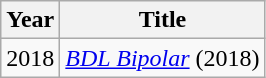<table class="wikitable plainrowheaders" style="text-align:center;">
<tr>
<th>Year</th>
<th>Title</th>
</tr>
<tr>
<td>2018</td>
<td><em><a href='#'>BDL Bipolar</a></em> (2018)</td>
</tr>
</table>
